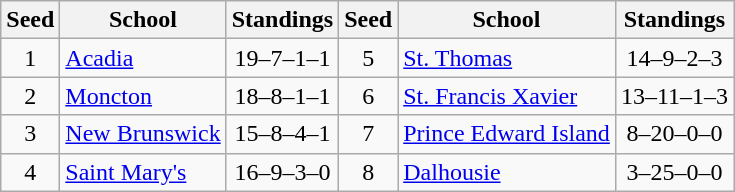<table class="wikitable">
<tr>
<th>Seed</th>
<th>School</th>
<th>Standings</th>
<th>Seed</th>
<th>School</th>
<th>Standings</th>
</tr>
<tr>
<td align=center>1</td>
<td><a href='#'>Acadia</a></td>
<td align=center>19–7–1–1</td>
<td align=center>5</td>
<td><a href='#'>St. Thomas</a></td>
<td align=center>14–9–2–3</td>
</tr>
<tr>
<td align=center>2</td>
<td><a href='#'>Moncton</a></td>
<td align=center>18–8–1–1</td>
<td align=center>6</td>
<td><a href='#'>St. Francis Xavier</a></td>
<td align=center>13–11–1–3</td>
</tr>
<tr>
<td align=center>3</td>
<td><a href='#'>New Brunswick</a></td>
<td align=center>15–8–4–1</td>
<td align=center>7</td>
<td><a href='#'>Prince Edward Island</a></td>
<td align=center>8–20–0–0</td>
</tr>
<tr>
<td align=center>4</td>
<td><a href='#'>Saint Mary's</a></td>
<td align=center>16–9–3–0</td>
<td align=center>8</td>
<td><a href='#'>Dalhousie</a></td>
<td align=center>3–25–0–0</td>
</tr>
</table>
